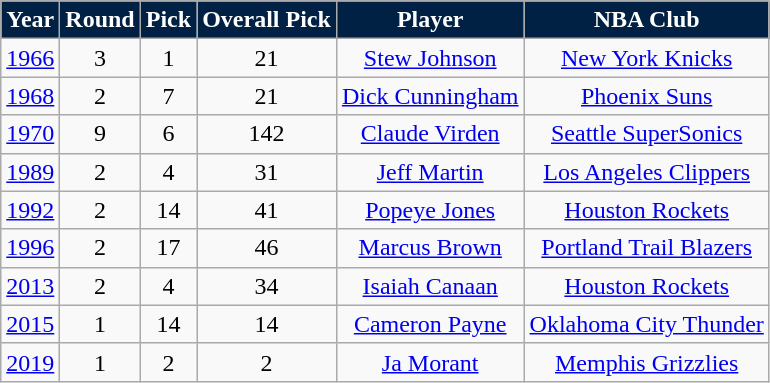<table class="wikitable">
<tr style="text-align:center; background:#002144; color:white;">
<td><strong>Year</strong></td>
<td><strong>Round</strong></td>
<td><strong>Pick</strong></td>
<td><strong>Overall Pick</strong></td>
<td><strong>Player</strong></td>
<td><strong>NBA Club</strong></td>
</tr>
<tr style="text-align:center;" bgcolor="">
<td><a href='#'>1966</a></td>
<td>3</td>
<td>1</td>
<td>21</td>
<td><a href='#'>Stew Johnson</a></td>
<td><a href='#'>New York Knicks</a></td>
</tr>
<tr style="text-align:center;" bgcolor="">
<td><a href='#'>1968</a></td>
<td>2</td>
<td>7</td>
<td>21</td>
<td><a href='#'>Dick Cunningham</a></td>
<td><a href='#'>Phoenix Suns</a></td>
</tr>
<tr style="text-align:center;" bgcolor="">
<td><a href='#'>1970</a></td>
<td>9</td>
<td>6</td>
<td>142</td>
<td><a href='#'>Claude Virden</a></td>
<td><a href='#'>Seattle SuperSonics</a></td>
</tr>
<tr style="text-align:center;" bgcolor="">
<td><a href='#'>1989</a></td>
<td>2</td>
<td>4</td>
<td>31</td>
<td><a href='#'>Jeff Martin</a></td>
<td><a href='#'>Los Angeles Clippers</a></td>
</tr>
<tr style="text-align:center;" bgcolor="">
<td><a href='#'>1992</a></td>
<td>2</td>
<td>14</td>
<td>41</td>
<td><a href='#'>Popeye Jones</a></td>
<td><a href='#'>Houston Rockets</a></td>
</tr>
<tr style="text-align:center;" bgcolor="">
<td><a href='#'>1996</a></td>
<td>2</td>
<td>17</td>
<td>46</td>
<td><a href='#'>Marcus Brown</a></td>
<td><a href='#'>Portland Trail Blazers</a></td>
</tr>
<tr style="text-align:center;" bgcolor="">
<td><a href='#'>2013</a></td>
<td>2</td>
<td>4</td>
<td>34</td>
<td><a href='#'>Isaiah Canaan</a></td>
<td><a href='#'>Houston Rockets</a></td>
</tr>
<tr style="text-align:center;" bgcolor="">
<td><a href='#'>2015</a></td>
<td>1</td>
<td>14</td>
<td>14</td>
<td><a href='#'>Cameron Payne</a></td>
<td><a href='#'>Oklahoma City Thunder</a></td>
</tr>
<tr style="text-align:center;" bgcolor="">
<td><a href='#'>2019</a></td>
<td>1</td>
<td>2</td>
<td>2</td>
<td><a href='#'>Ja Morant</a></td>
<td><a href='#'>Memphis Grizzlies</a></td>
</tr>
</table>
